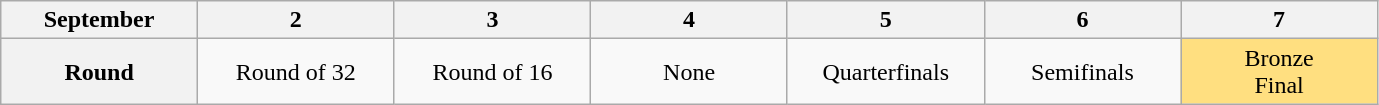<table class="wikitable" style="text-align:center">
<tr>
<th width=10%>September</th>
<th width=10%>2</th>
<th width=10%>3</th>
<th width=10%>4</th>
<th width=10%>5</th>
<th width=10%>6</th>
<th width=10%>7</th>
</tr>
<tr>
<th>Round</th>
<td>Round of 32</td>
<td>Round of 16</td>
<td>None</td>
<td>Quarterfinals</td>
<td>Semifinals</td>
<td bgcolor="FFDF80">Bronze<br>Final</td>
</tr>
</table>
